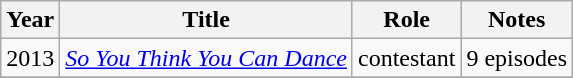<table class = "wikitable sortable">
<tr>
<th>Year</th>
<th>Title</th>
<th>Role</th>
<th class = "unsortable">Notes</th>
</tr>
<tr>
<td>2013</td>
<td><em><a href='#'>So You Think You Can Dance</a></em></td>
<td>contestant</td>
<td>9 episodes</td>
</tr>
<tr>
</tr>
</table>
